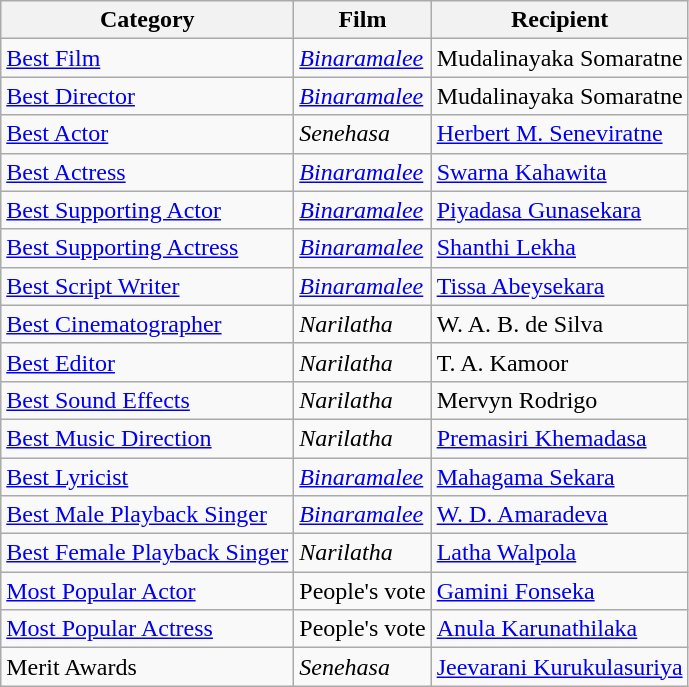<table class="wikitable plainrowheaders sortable">
<tr>
<th scope="col">Category</th>
<th scope="col">Film</th>
<th scope="col">Recipient</th>
</tr>
<tr>
<td><a href='#'>Best Film</a></td>
<td><em><a href='#'>Binaramalee</a></em></td>
<td>Mudalinayaka Somaratne</td>
</tr>
<tr>
<td><a href='#'>Best Director</a></td>
<td><em><a href='#'>Binaramalee</a></em></td>
<td>Mudalinayaka Somaratne</td>
</tr>
<tr>
<td><a href='#'>Best Actor</a></td>
<td><em>Senehasa</em></td>
<td><a href='#'>Herbert M. Seneviratne</a></td>
</tr>
<tr>
<td><a href='#'>Best Actress</a></td>
<td><em><a href='#'>Binaramalee</a></em></td>
<td><a href='#'>Swarna Kahawita</a></td>
</tr>
<tr>
<td><a href='#'>Best Supporting Actor</a></td>
<td><em><a href='#'>Binaramalee</a></em></td>
<td><a href='#'>Piyadasa Gunasekara</a></td>
</tr>
<tr>
<td><a href='#'>Best Supporting Actress</a></td>
<td><em><a href='#'>Binaramalee</a></em></td>
<td><a href='#'>Shanthi Lekha</a></td>
</tr>
<tr>
<td><a href='#'>Best Script Writer</a></td>
<td><em><a href='#'>Binaramalee</a></em></td>
<td><a href='#'>Tissa Abeysekara</a></td>
</tr>
<tr>
<td><a href='#'>Best Cinematographer</a></td>
<td><em>Narilatha</em></td>
<td>W. A. B. de Silva</td>
</tr>
<tr>
<td><a href='#'>Best Editor</a></td>
<td><em>Narilatha</em></td>
<td>T. A. Kamoor</td>
</tr>
<tr>
<td><a href='#'>Best Sound Effects</a></td>
<td><em>Narilatha</em></td>
<td>Mervyn Rodrigo</td>
</tr>
<tr>
<td><a href='#'>Best Music Direction</a></td>
<td><em>Narilatha</em></td>
<td><a href='#'>Premasiri Khemadasa</a></td>
</tr>
<tr>
<td><a href='#'>Best Lyricist</a></td>
<td><em><a href='#'>Binaramalee</a></em></td>
<td><a href='#'>Mahagama Sekara</a></td>
</tr>
<tr>
<td><a href='#'>Best Male Playback Singer</a></td>
<td><em><a href='#'>Binaramalee</a></em></td>
<td><a href='#'>W. D. Amaradeva</a></td>
</tr>
<tr>
<td><a href='#'>Best Female Playback Singer</a></td>
<td><em>Narilatha</em></td>
<td><a href='#'>Latha Walpola</a></td>
</tr>
<tr>
<td><a href='#'>Most Popular Actor</a></td>
<td>People's vote</td>
<td><a href='#'>Gamini Fonseka</a></td>
</tr>
<tr>
<td><a href='#'>Most Popular Actress</a></td>
<td>People's vote</td>
<td><a href='#'>Anula Karunathilaka</a></td>
</tr>
<tr>
<td>Merit Awards</td>
<td><em>Senehasa</em></td>
<td><a href='#'>Jeevarani Kurukulasuriya</a></td>
</tr>
</table>
